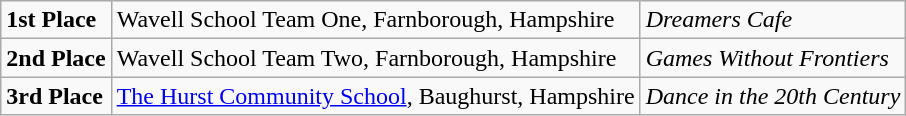<table class="wikitable">
<tr>
<td><strong>1st Place</strong></td>
<td>Wavell School Team One, Farnborough, Hampshire</td>
<td><em>Dreamers Cafe</em></td>
</tr>
<tr>
<td><strong>2nd Place</strong></td>
<td>Wavell School Team Two, Farnborough, Hampshire</td>
<td><em>Games Without Frontiers</em></td>
</tr>
<tr>
<td><strong>3rd Place</strong></td>
<td><a href='#'>The Hurst Community School</a>, Baughurst, Hampshire</td>
<td><em>Dance in the 20th Century</em></td>
</tr>
</table>
